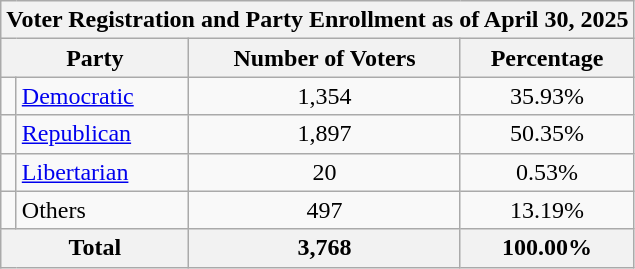<table class=wikitable>
<tr>
<th colspan = 6>Voter Registration and Party Enrollment as of April 30, 2025</th>
</tr>
<tr>
<th colspan = 2>Party</th>
<th>Number of Voters</th>
<th>Percentage</th>
</tr>
<tr>
<td></td>
<td><a href='#'>Democratic</a></td>
<td align = center>1,354</td>
<td align = center>35.93%</td>
</tr>
<tr>
<td></td>
<td><a href='#'>Republican</a></td>
<td align = center>1,897</td>
<td align = center>50.35%</td>
</tr>
<tr>
<td></td>
<td><a href='#'>Libertarian</a></td>
<td align = center>20</td>
<td align = center>0.53%</td>
</tr>
<tr>
<td></td>
<td>Others</td>
<td align = center>497</td>
<td align = center>13.19%</td>
</tr>
<tr>
<th colspan = 2>Total</th>
<th align = center>3,768</th>
<th align = center>100.00%</th>
</tr>
</table>
